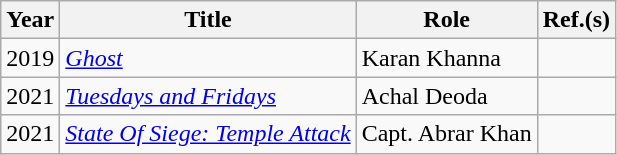<table class="wikitable">
<tr>
<th>Year</th>
<th>Title</th>
<th>Role</th>
<th>Ref.(s)</th>
</tr>
<tr>
<td>2019</td>
<td><em><a href='#'>Ghost</a></em></td>
<td>Karan Khanna</td>
<td></td>
</tr>
<tr>
<td>2021</td>
<td><em><a href='#'>Tuesdays and Fridays</a></em></td>
<td>Achal Deoda</td>
<td></td>
</tr>
<tr>
<td>2021</td>
<td><a href='#'><em>State Of Siege: Temple Attack</em></a></td>
<td>Capt. Abrar Khan</td>
<td></td>
</tr>
</table>
